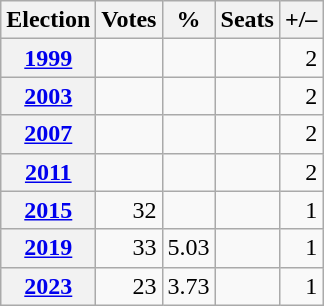<table class="wikitable" style="text-align: right;">
<tr>
<th>Election</th>
<th>Votes</th>
<th>%</th>
<th>Seats</th>
<th>+/–</th>
</tr>
<tr>
<th><a href='#'>1999</a></th>
<td></td>
<td></td>
<td></td>
<td> 2</td>
</tr>
<tr>
<th><a href='#'>2003</a></th>
<td></td>
<td></td>
<td></td>
<td> 2</td>
</tr>
<tr>
<th><a href='#'>2007</a></th>
<td></td>
<td></td>
<td></td>
<td> 2</td>
</tr>
<tr>
<th><a href='#'>2011</a></th>
<td></td>
<td></td>
<td></td>
<td> 2</td>
</tr>
<tr>
<th><a href='#'>2015</a></th>
<td>32</td>
<td></td>
<td></td>
<td> 1</td>
</tr>
<tr>
<th><a href='#'>2019</a></th>
<td>33</td>
<td>5.03</td>
<td></td>
<td> 1</td>
</tr>
<tr>
<th><a href='#'>2023</a></th>
<td>23</td>
<td>3.73</td>
<td></td>
<td> 1</td>
</tr>
</table>
